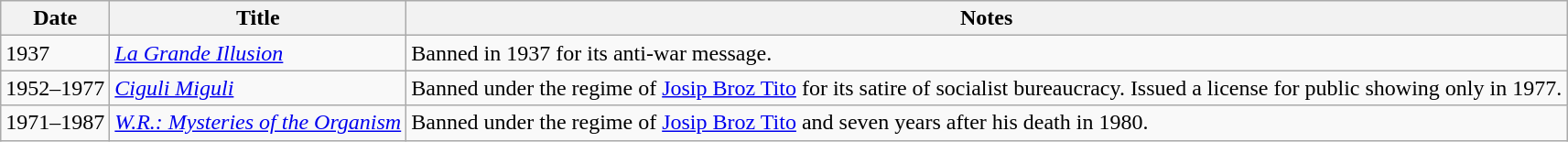<table class="wikitable sortable">
<tr>
<th>Date</th>
<th>Title</th>
<th>Notes</th>
</tr>
<tr>
<td>1937</td>
<td><em><a href='#'>La Grande Illusion</a></em></td>
<td>Banned in 1937 for its anti-war message.</td>
</tr>
<tr>
<td>1952–1977</td>
<td><em><a href='#'>Ciguli Miguli</a></em></td>
<td>Banned under the regime of <a href='#'>Josip Broz Tito</a> for its satire of socialist bureaucracy. Issued a license for public showing only in 1977.</td>
</tr>
<tr>
<td>1971–1987</td>
<td><em><a href='#'>W.R.: Mysteries of the Organism</a></em></td>
<td>Banned under the regime of <a href='#'>Josip Broz Tito</a> and seven years after his death in 1980.</td>
</tr>
</table>
